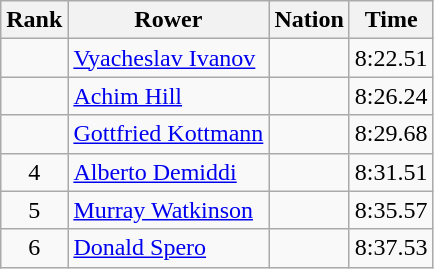<table class="wikitable sortable" style="text-align:center">
<tr>
<th>Rank</th>
<th>Rower</th>
<th>Nation</th>
<th>Time</th>
</tr>
<tr>
<td></td>
<td align=left><a href='#'>Vyacheslav Ivanov</a></td>
<td align=left></td>
<td>8:22.51</td>
</tr>
<tr>
<td></td>
<td align=left><a href='#'>Achim Hill</a></td>
<td align=left></td>
<td>8:26.24</td>
</tr>
<tr>
<td></td>
<td align=left><a href='#'>Gottfried Kottmann</a></td>
<td align=left></td>
<td>8:29.68</td>
</tr>
<tr>
<td>4</td>
<td align=left><a href='#'>Alberto Demiddi</a></td>
<td align=left></td>
<td>8:31.51</td>
</tr>
<tr>
<td>5</td>
<td align=left><a href='#'>Murray Watkinson</a></td>
<td align=left></td>
<td>8:35.57</td>
</tr>
<tr>
<td>6</td>
<td align=left><a href='#'>Donald Spero</a></td>
<td align=left></td>
<td>8:37.53</td>
</tr>
</table>
